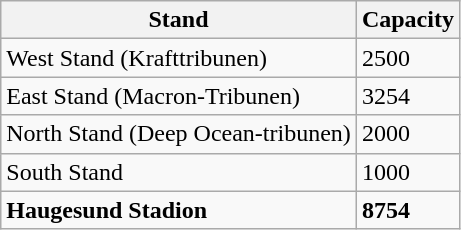<table class="wikitable sortable">
<tr>
<th>Stand</th>
<th>Capacity</th>
</tr>
<tr>
<td>West Stand (Krafttribunen)</td>
<td>2500</td>
</tr>
<tr>
<td>East Stand (Macron-Tribunen)</td>
<td>3254</td>
</tr>
<tr>
<td>North Stand (Deep Ocean-tribunen)</td>
<td>2000</td>
</tr>
<tr>
<td>South Stand</td>
<td>1000</td>
</tr>
<tr>
<td><strong>Haugesund Stadion</strong></td>
<td><strong>8754</strong></td>
</tr>
</table>
